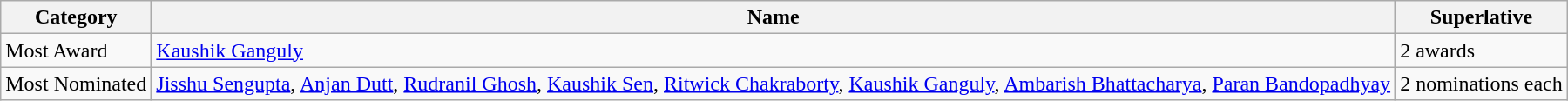<table class="wikitable">
<tr>
<th><strong>Category</strong></th>
<th>Name</th>
<th>Superlative</th>
</tr>
<tr>
<td>Most Award</td>
<td><a href='#'>Kaushik Ganguly</a></td>
<td>2 awards</td>
</tr>
<tr>
<td>Most Nominated</td>
<td><a href='#'>Jisshu Sengupta</a>, <a href='#'>Anjan Dutt</a>, <a href='#'>Rudranil Ghosh</a>, <a href='#'>Kaushik Sen</a>, <a href='#'>Ritwick Chakraborty</a>, <a href='#'>Kaushik Ganguly</a>, <a href='#'>Ambarish Bhattacharya</a>, <a href='#'>Paran Bandopadhyay</a></td>
<td>2 nominations each</td>
</tr>
</table>
